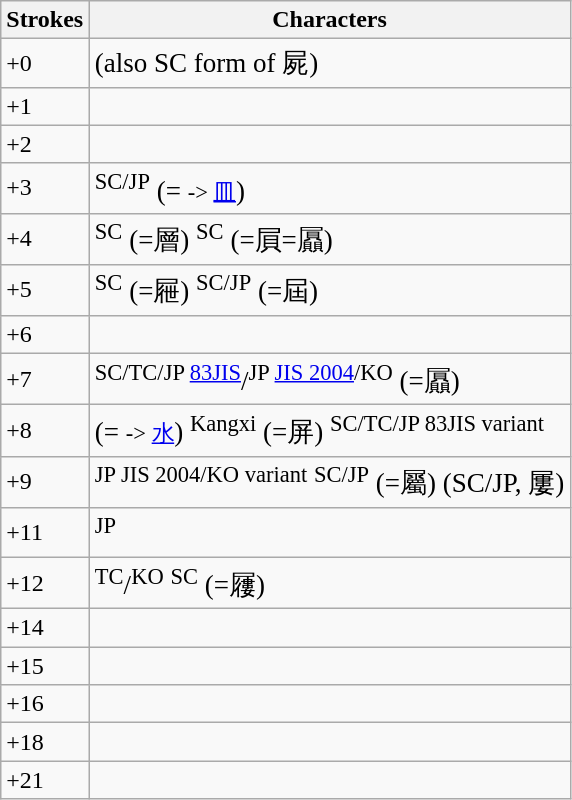<table class="wikitable">
<tr>
<th>Strokes</th>
<th>Characters</th>
</tr>
<tr --->
<td>+0</td>
<td style="font-size: large;"> (also SC form of 屍)</td>
</tr>
<tr --->
<td>+1</td>
<td style="font-size: large;"> </td>
</tr>
<tr --->
<td>+2</td>
<td style="font-size: large;"> </td>
</tr>
<tr --->
<td>+3</td>
<td style="font-size: large;"><sup>SC/JP</sup> (= <small>-> <a href='#'>皿</a></small>)</td>
</tr>
<tr --->
<td>+4</td>
<td style="font-size: large;">    <sup>SC</sup> (=層) <sup>SC</sup> (=屓=屭)</td>
</tr>
<tr --->
<td>+5</td>
<td style="font-size: large;">     <sup>SC</sup> (=屜) <sup>SC/JP</sup> (=屆)</td>
</tr>
<tr --->
<td>+6</td>
<td style="font-size: large;">    </td>
</tr>
<tr --->
<td>+7</td>
<td style="font-size: large;"> <sup>SC/TC/JP <a href='#'>83JIS</a></sup>/<sup>JP <a href='#'>JIS 2004</a>/KO</sup>   (=屭)     </td>
</tr>
<tr --->
<td>+8</td>
<td style="font-size: large;">  (= <small>-> <a href='#'>水</a></small>) <sup>Kangxi</sup> (=屏)   <sup>SC/TC/JP 83JIS variant</sup></td>
</tr>
<tr --->
<td>+9</td>
<td style="font-size: large;"><sup>JP JIS 2004/KO variant</sup> <sup>SC/JP</sup> (=屬)   (SC/JP, 屢)</td>
</tr>
<tr --->
<td>+11</td>
<td style="font-size: large;">  <sup>JP</sup></td>
</tr>
<tr --->
<td>+12</td>
<td style="font-size: large;"><sup>TC</sup>/<sup>KO</sup>  <sup>SC</sup> (=屨) </td>
</tr>
<tr --->
<td>+14</td>
<td style="font-size: large;"></td>
</tr>
<tr --->
<td>+15</td>
<td style="font-size: large;"> </td>
</tr>
<tr --->
<td>+16</td>
<td style="font-size: large;"></td>
</tr>
<tr --->
<td>+18</td>
<td style="font-size: large;"></td>
</tr>
<tr --->
<td>+21</td>
<td style="font-size: large;"></td>
</tr>
</table>
